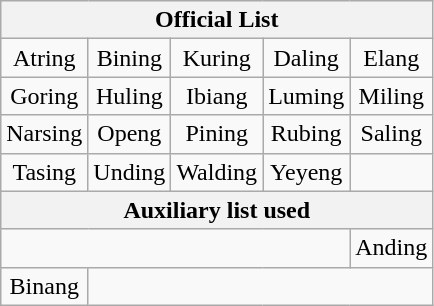<table class="wikitable" style="text-align:center">
<tr>
<th colspan="5">Official List</th>
</tr>
<tr>
<td>Atring</td>
<td>Bining</td>
<td>Kuring</td>
<td>Daling</td>
<td>Elang</td>
</tr>
<tr>
<td>Goring</td>
<td>Huling</td>
<td>Ibiang</td>
<td>Luming</td>
<td>Miling</td>
</tr>
<tr>
<td>Narsing</td>
<td>Openg</td>
<td>Pining</td>
<td>Rubing</td>
<td>Saling</td>
</tr>
<tr>
<td>Tasing</td>
<td>Unding</td>
<td>Walding</td>
<td>Yeyeng</td>
<td></td>
</tr>
<tr>
<th colspan=5>Auxiliary list used</th>
</tr>
<tr>
<td colspan="4"></td>
<td>Anding</td>
</tr>
<tr>
<td>Binang</td>
<td colspan="4"></td>
</tr>
</table>
